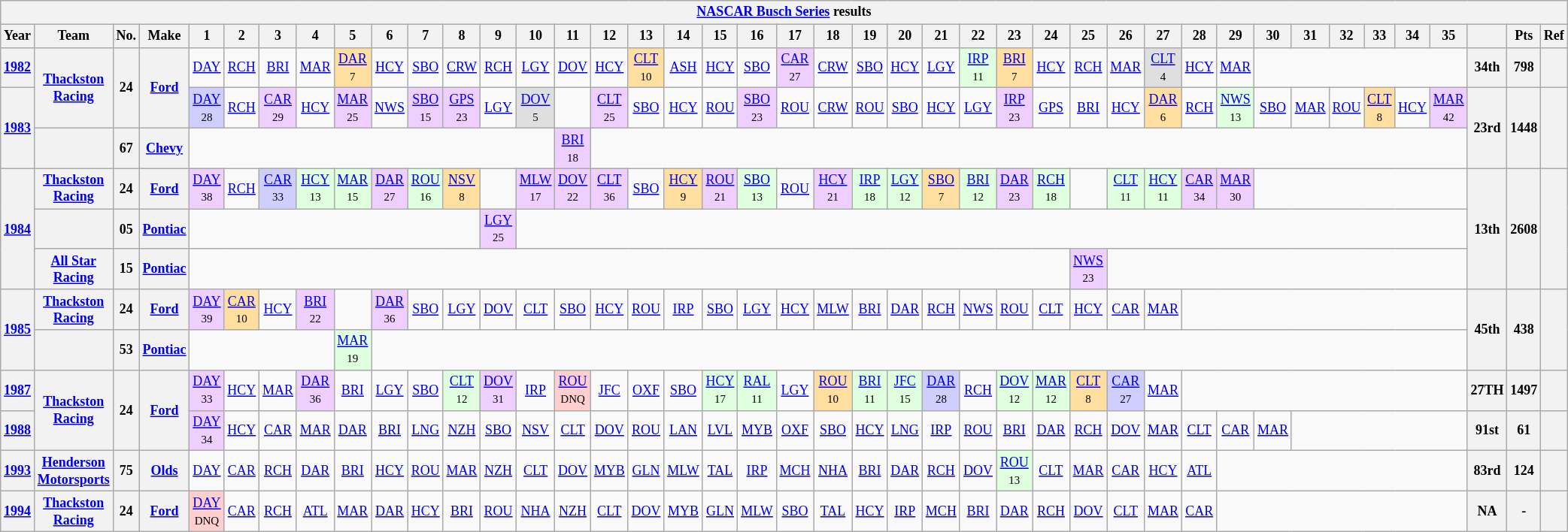<table class="wikitable" style="text-align:center; font-size:75%">
<tr>
<th colspan=42><a href='#'>NASCAR Busch Series</a> results</th>
</tr>
<tr>
<th>Year</th>
<th>Team</th>
<th>No.</th>
<th>Make</th>
<th>1</th>
<th>2</th>
<th>3</th>
<th>4</th>
<th>5</th>
<th>6</th>
<th>7</th>
<th>8</th>
<th>9</th>
<th>10</th>
<th>11</th>
<th>12</th>
<th>13</th>
<th>14</th>
<th>15</th>
<th>16</th>
<th>17</th>
<th>18</th>
<th>19</th>
<th>20</th>
<th>21</th>
<th>22</th>
<th>23</th>
<th>24</th>
<th>25</th>
<th>26</th>
<th>27</th>
<th>28</th>
<th>29</th>
<th>30</th>
<th>31</th>
<th>32</th>
<th>33</th>
<th>34</th>
<th>35</th>
<th></th>
<th>Pts</th>
<th>Ref</th>
</tr>
<tr>
<th><a href='#'>1982</a></th>
<th rowspan=2><a href='#'>Thackston Racing</a></th>
<th rowspan=2>24</th>
<th rowspan=2><a href='#'>Ford</a></th>
<td><a href='#'>DAY</a></td>
<td><a href='#'>RCH</a></td>
<td><a href='#'>BRI</a></td>
<td><a href='#'>MAR</a></td>
<td style="background:#FFDF9F;"><a href='#'>DAR</a><br><small>7</small></td>
<td><a href='#'>HCY</a></td>
<td><a href='#'>SBO</a></td>
<td><a href='#'>CRW</a></td>
<td><a href='#'>RCH</a></td>
<td><a href='#'>LGY</a></td>
<td><a href='#'>DOV</a></td>
<td><a href='#'>HCY</a></td>
<td style="background:#FFDF9F;"><a href='#'>CLT</a><br><small>10</small></td>
<td><a href='#'>ASH</a></td>
<td><a href='#'>HCY</a></td>
<td><a href='#'>SBO</a></td>
<td style="background:#EFCFFF;"><a href='#'>CAR</a><br><small>27</small></td>
<td><a href='#'>CRW</a></td>
<td><a href='#'>SBO</a></td>
<td><a href='#'>HCY</a></td>
<td><a href='#'>LGY</a></td>
<td style="background:#DFFFDF;"><a href='#'>IRP</a><br><small>11</small></td>
<td style="background:#FFDF9F;"><a href='#'>BRI</a><br><small>7</small></td>
<td><a href='#'>HCY</a></td>
<td><a href='#'>RCH</a></td>
<td><a href='#'>MAR</a></td>
<td style="background:#DFDFDF;"><a href='#'>CLT</a><br><small>4</small></td>
<td><a href='#'>HCY</a></td>
<td><a href='#'>MAR</a></td>
<td colspan=6></td>
<th>34th</th>
<th>798</th>
<th></th>
</tr>
<tr>
<th rowspan=2><a href='#'>1983</a></th>
<td style="background:#CFCFFF;"><a href='#'>DAY</a><br><small>28</small></td>
<td><a href='#'>RCH</a></td>
<td style="background:#EFCFFF;"><a href='#'>CAR</a><br><small>29</small></td>
<td><a href='#'>HCY</a></td>
<td style="background:#EFCFFF;"><a href='#'>MAR</a><br><small>25</small></td>
<td><a href='#'>NWS</a></td>
<td style="background:#EFCFFF;"><a href='#'>SBO</a><br><small>15</small></td>
<td style="background:#EFCFFF;"><a href='#'>GPS</a><br><small>23</small></td>
<td><a href='#'>LGY</a></td>
<td style="background:#DFDFDF;"><a href='#'>DOV</a><br><small>5</small></td>
<td></td>
<td style="background:#EFCFFF;"><a href='#'>CLT</a><br><small>25</small></td>
<td><a href='#'>SBO</a></td>
<td><a href='#'>HCY</a></td>
<td><a href='#'>ROU</a></td>
<td style="background:#EFCFFF;"><a href='#'>SBO</a><br><small>23</small></td>
<td><a href='#'>ROU</a></td>
<td><a href='#'>CRW</a></td>
<td><a href='#'>ROU</a></td>
<td><a href='#'>SBO</a></td>
<td><a href='#'>HCY</a></td>
<td><a href='#'>LGY</a></td>
<td style="background:#EFCFFF;"><a href='#'>IRP</a><br><small>23</small></td>
<td><a href='#'>GPS</a></td>
<td><a href='#'>BRI</a></td>
<td><a href='#'>HCY</a></td>
<td style="background:#FFDF9F;"><a href='#'>DAR</a><br><small>6</small></td>
<td><a href='#'>RCH</a></td>
<td style="background:#DFFFDF;"><a href='#'>NWS</a><br><small>13</small></td>
<td><a href='#'>SBO</a></td>
<td><a href='#'>MAR</a></td>
<td><a href='#'>ROU</a></td>
<td style="background:#FFDF9F;"><a href='#'>CLT</a><br><small>8</small></td>
<td><a href='#'>HCY</a></td>
<td style="background:#EFCFFF;"><a href='#'>MAR</a><br><small>42</small></td>
<th rowspan=2>23rd</th>
<th rowspan=2>1448</th>
<th rowspan=2></th>
</tr>
<tr>
<th></th>
<th>67</th>
<th><a href='#'>Chevy</a></th>
<td colspan=10></td>
<td style="background:#EFCFFF;"><a href='#'>BRI</a><br><small>18</small></td>
<td colspan=24></td>
</tr>
<tr>
<th rowspan=3><a href='#'>1984</a></th>
<th><a href='#'>Thackston Racing</a></th>
<th>24</th>
<th><a href='#'>Ford</a></th>
<td style="background:#EFCFFF;"><a href='#'>DAY</a><br><small>38</small></td>
<td><a href='#'>RCH</a></td>
<td style="background:#CFCFFF;"><a href='#'>CAR</a><br><small>33</small></td>
<td style="background:#DFFFDF;"><a href='#'>HCY</a><br><small>13</small></td>
<td style="background:#DFFFDF;"><a href='#'>MAR</a><br><small>15</small></td>
<td style="background:#EFCFFF;"><a href='#'>DAR</a><br><small>27</small></td>
<td style="background:#DFFFDF;"><a href='#'>ROU</a><br><small>16</small></td>
<td style="background:#FFDF9F;"><a href='#'>NSV</a><br><small>8</small></td>
<td></td>
<td style="background:#EFCFFF;"><a href='#'>MLW</a><br><small>17</small></td>
<td style="background:#EFCFFF;"><a href='#'>DOV</a><br><small>22</small></td>
<td style="background:#EFCFFF;"><a href='#'>CLT</a><br><small>36</small></td>
<td><a href='#'>SBO</a></td>
<td style="background:#FFDF9F;"><a href='#'>HCY</a><br><small>9</small></td>
<td style="background:#EFCFFF;"><a href='#'>ROU</a><br><small>21</small></td>
<td style="background:#DFFFDF;"><a href='#'>SBO</a><br><small>13</small></td>
<td><a href='#'>ROU</a></td>
<td style="background:#EFCFFF;"><a href='#'>HCY</a><br><small>21</small></td>
<td style="background:#DFFFDF;"><a href='#'>IRP</a><br><small>18</small></td>
<td style="background:#DFFFDF;"><a href='#'>LGY</a><br><small>12</small></td>
<td style="background:#FFDF9F;"><a href='#'>SBO</a><br><small>7</small></td>
<td style="background:#DFFFDF;"><a href='#'>BRI</a><br><small>12</small></td>
<td style="background:#EFCFFF"><a href='#'>DAR</a><br><small>23</small></td>
<td style="background:#DFFFDF;"><a href='#'>RCH</a><br><small>18</small></td>
<td></td>
<td style="background:#DFFFDF;"><a href='#'>CLT</a><br><small>11</small></td>
<td style="background:#DFFFDF;"><a href='#'>HCY</a><br><small>11</small></td>
<td style="background:#EFCFFF;"><a href='#'>CAR</a><br><small>34</small></td>
<td style="background:#EFCFFF;"><a href='#'>MAR</a><br><small>30</small></td>
<td colspan=6></td>
<th rowspan=3>13th</th>
<th rowspan=3>2608</th>
<th rowspan=3></th>
</tr>
<tr>
<th></th>
<th>05</th>
<th><a href='#'>Pontiac</a></th>
<td colspan=8></td>
<td style="background:#EFCFFF;"><a href='#'>LGY</a><br><small>25</small></td>
<td colspan=26></td>
</tr>
<tr>
<th><a href='#'>All Star Racing</a></th>
<th>15</th>
<th><a href='#'>Pontiac</a></th>
<td colspan=24></td>
<td style="background:#EFCFFF;"><a href='#'>NWS</a><br><small>23</small></td>
<td colspan=10></td>
</tr>
<tr>
<th rowspan=2><a href='#'>1985</a></th>
<th><a href='#'>Thackston Racing</a></th>
<th>24</th>
<th><a href='#'>Ford</a></th>
<td style="background:#EFCFFF;"><a href='#'>DAY</a><br><small>39</small></td>
<td style="background:#FFDF9F;"><a href='#'>CAR</a><br><small>10</small></td>
<td><a href='#'>HCY</a></td>
<td style="background:#EFCFFF;"><a href='#'>BRI</a><br><small>22</small></td>
<td></td>
<td style="background:#EFCFFF;"><a href='#'>DAR</a><br><small>36</small></td>
<td><a href='#'>SBO</a></td>
<td><a href='#'>LGY</a></td>
<td><a href='#'>DOV</a></td>
<td><a href='#'>CLT</a></td>
<td><a href='#'>SBO</a></td>
<td><a href='#'>HCY</a></td>
<td><a href='#'>ROU</a></td>
<td><a href='#'>IRP</a></td>
<td><a href='#'>SBO</a></td>
<td><a href='#'>LGY</a></td>
<td><a href='#'>HCY</a></td>
<td><a href='#'>MLW</a></td>
<td><a href='#'>BRI</a></td>
<td><a href='#'>DAR</a></td>
<td><a href='#'>RCH</a></td>
<td><a href='#'>NWS</a></td>
<td><a href='#'>ROU</a></td>
<td><a href='#'>CLT</a></td>
<td><a href='#'>HCY</a></td>
<td><a href='#'>CAR</a></td>
<td><a href='#'>MAR</a></td>
<td colspan=8></td>
<th rowspan=2>45th</th>
<th rowspan=2>438</th>
<th rowspan=2></th>
</tr>
<tr>
<th></th>
<th>53</th>
<th><a href='#'>Pontiac</a></th>
<td colspan=4></td>
<td style="background:#DFFFDF;"><a href='#'>MAR</a><br><small>19</small></td>
<td colspan=30></td>
</tr>
<tr>
<th><a href='#'>1987</a></th>
<th rowspan=2><a href='#'>Thackston Racing</a></th>
<th rowspan=2>24</th>
<th rowspan=2><a href='#'>Ford</a></th>
<td style="background:#EFCFFF;"><a href='#'>DAY</a><br><small>33</small></td>
<td><a href='#'>HCY</a></td>
<td><a href='#'>MAR</a></td>
<td style="background:#EFCFFF;"><a href='#'>DAR</a><br><small>36</small></td>
<td><a href='#'>BRI</a></td>
<td><a href='#'>LGY</a></td>
<td><a href='#'>SBO</a></td>
<td style="background:#DFFFDF;"><a href='#'>CLT</a><br><small>12</small></td>
<td style="background:#EFCFFF;"><a href='#'>DOV</a><br><small>31</small></td>
<td><a href='#'>IRP</a></td>
<td style="background:#FFCFCF;"><a href='#'>ROU</a><br><small>DNQ</small></td>
<td><a href='#'>JFC</a></td>
<td><a href='#'>OXF</a></td>
<td><a href='#'>SBO</a></td>
<td style="background:#DFFFDF;"><a href='#'>HCY</a><br><small>17</small></td>
<td style="background:#DFFFDF;"><a href='#'>RAL</a><br><small>11</small></td>
<td><a href='#'>LGY</a></td>
<td style="background:#FFDF9F;"><a href='#'>ROU</a><br><small>10</small></td>
<td style="background:#DFFFDF;"><a href='#'>BRI</a><br><small>11</small></td>
<td style="background:#DFFFDF;"><a href='#'>JFC</a><br><small>15</small></td>
<td style="background:#CFCFFF;"><a href='#'>DAR</a><br><small>28</small></td>
<td><a href='#'>RCH</a></td>
<td style="background:#DFFFDF;"><a href='#'>DOV</a><br><small>12</small></td>
<td style="background:#DFFFDF;"><a href='#'>MAR</a><br><small>12</small></td>
<td style="background:#FFDF9F;"><a href='#'>CLT</a><br><small>8</small></td>
<td style="background:#CFCFFF;"><a href='#'>CAR</a><br><small>27</small></td>
<td><a href='#'>MAR</a></td>
<td colspan=8></td>
<th>27TH</th>
<th>1497</th>
<th></th>
</tr>
<tr>
<th><a href='#'>1988</a></th>
<td style="background:#EFCFFF;"><a href='#'>DAY</a><br><small>34</small></td>
<td><a href='#'>HCY</a></td>
<td><a href='#'>CAR</a></td>
<td><a href='#'>MAR</a></td>
<td><a href='#'>DAR</a></td>
<td><a href='#'>BRI</a></td>
<td><a href='#'>LNG</a></td>
<td><a href='#'>NZH</a></td>
<td><a href='#'>SBO</a></td>
<td><a href='#'>NSV</a></td>
<td><a href='#'>CLT</a></td>
<td><a href='#'>DOV</a></td>
<td><a href='#'>ROU</a></td>
<td><a href='#'>LAN</a></td>
<td><a href='#'>LVL</a></td>
<td><a href='#'>MYB</a></td>
<td><a href='#'>OXF</a></td>
<td><a href='#'>SBO</a></td>
<td><a href='#'>HCY</a></td>
<td><a href='#'>LNG</a></td>
<td><a href='#'>IRP</a></td>
<td><a href='#'>ROU</a></td>
<td><a href='#'>BRI</a></td>
<td><a href='#'>DAR</a></td>
<td><a href='#'>RCH</a></td>
<td><a href='#'>DOV</a></td>
<td><a href='#'>MAR</a></td>
<td><a href='#'>CLT</a></td>
<td><a href='#'>CAR</a></td>
<td><a href='#'>MAR</a></td>
<td colspan=5></td>
<th>91st</th>
<th>61</th>
<th></th>
</tr>
<tr>
<th><a href='#'>1993</a></th>
<th><a href='#'>Henderson Motorsports</a></th>
<th>75</th>
<th><a href='#'>Olds</a></th>
<td><a href='#'>DAY</a></td>
<td><a href='#'>CAR</a></td>
<td><a href='#'>RCH</a></td>
<td><a href='#'>DAR</a></td>
<td><a href='#'>BRI</a></td>
<td><a href='#'>HCY</a></td>
<td><a href='#'>ROU</a></td>
<td><a href='#'>MAR</a></td>
<td><a href='#'>NZH</a></td>
<td><a href='#'>CLT</a></td>
<td><a href='#'>DOV</a></td>
<td><a href='#'>MYB</a></td>
<td><a href='#'>GLN</a></td>
<td><a href='#'>MLW</a></td>
<td><a href='#'>TAL</a></td>
<td><a href='#'>IRP</a></td>
<td><a href='#'>MCH</a></td>
<td><a href='#'>NHA</a></td>
<td><a href='#'>BRI</a></td>
<td><a href='#'>DAR</a></td>
<td><a href='#'>RCH</a></td>
<td><a href='#'>DOV</a></td>
<td style="background:#DFFFDF;"><a href='#'>ROU</a><br><small>13</small></td>
<td><a href='#'>CLT</a></td>
<td><a href='#'>MAR</a></td>
<td><a href='#'>CAR</a></td>
<td><a href='#'>HCY</a></td>
<td><a href='#'>ATL</a></td>
<td colspan=7></td>
<th>83rd</th>
<th>124</th>
<th></th>
</tr>
<tr>
<th><a href='#'>1994</a></th>
<th><a href='#'>Thackston Racing</a></th>
<th>24</th>
<th><a href='#'>Ford</a></th>
<td style="background:#FFCFCF;"><a href='#'>DAY</a><br><small>DNQ</small></td>
<td><a href='#'>CAR</a></td>
<td><a href='#'>RCH</a></td>
<td><a href='#'>ATL</a></td>
<td><a href='#'>MAR</a></td>
<td><a href='#'>DAR</a></td>
<td><a href='#'>HCY</a></td>
<td><a href='#'>BRI</a></td>
<td><a href='#'>ROU</a></td>
<td><a href='#'>NHA</a></td>
<td><a href='#'>NZH</a></td>
<td><a href='#'>CLT</a></td>
<td><a href='#'>DOV</a></td>
<td><a href='#'>MYB</a></td>
<td><a href='#'>GLN</a></td>
<td><a href='#'>MLW</a></td>
<td><a href='#'>SBO</a></td>
<td><a href='#'>TAL</a></td>
<td><a href='#'>HCY</a></td>
<td><a href='#'>IRP</a></td>
<td><a href='#'>MCH</a></td>
<td><a href='#'>BRI</a></td>
<td><a href='#'>DAR</a></td>
<td><a href='#'>RCH</a></td>
<td><a href='#'>DOV</a></td>
<td><a href='#'>CLT</a></td>
<td><a href='#'>MAR</a></td>
<td><a href='#'>CAR</a></td>
<td colspan=7></td>
<th>NA</th>
<th>-</th>
<th></th>
</tr>
</table>
